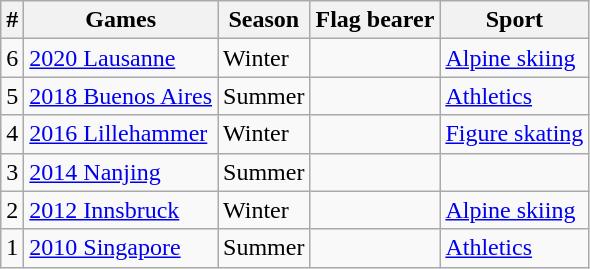<table class="wikitable sortable">
<tr>
<th>#</th>
<th>Games</th>
<th>Season</th>
<th>Flag bearer</th>
<th>Sport</th>
</tr>
<tr>
<td>6</td>
<td><a href='#'>2020 Lausanne</a></td>
<td>Winter</td>
<td></td>
<td><a href='#'>Alpine skiing</a></td>
</tr>
<tr>
<td>5</td>
<td><a href='#'>2018 Buenos Aires</a></td>
<td>Summer</td>
<td></td>
<td><a href='#'>Athletics</a></td>
</tr>
<tr>
<td>4</td>
<td><a href='#'>2016 Lillehammer</a></td>
<td>Winter</td>
<td></td>
<td><a href='#'>Figure skating</a></td>
</tr>
<tr>
<td>3</td>
<td><a href='#'>2014 Nanjing</a></td>
<td>Summer</td>
<td></td>
<td></td>
</tr>
<tr>
<td>2</td>
<td><a href='#'>2012 Innsbruck</a></td>
<td>Winter</td>
<td></td>
<td><a href='#'>Alpine skiing</a></td>
</tr>
<tr>
<td>1</td>
<td><a href='#'>2010 Singapore</a></td>
<td>Summer</td>
<td></td>
<td><a href='#'>Athletics</a></td>
</tr>
</table>
